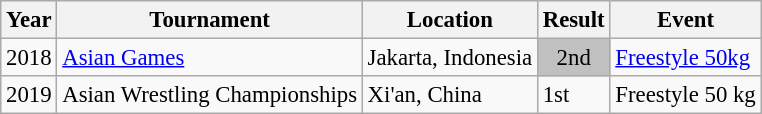<table class="wikitable" style="font-size:95%;">
<tr>
<th>Year</th>
<th>Tournament</th>
<th>Location</th>
<th>Result</th>
<th>Event</th>
</tr>
<tr>
<td>2018</td>
<td><a href='#'>Asian Games</a></td>
<td>Jakarta, Indonesia</td>
<td align="center" bgcolor="silver">2nd</td>
<td><a href='#'>Freestyle 50kg</a></td>
</tr>
<tr>
<td>2019</td>
<td>Asian Wrestling Championships</td>
<td>Xi'an, China</td>
<td>1st</td>
<td>Freestyle 50 kg</td>
</tr>
</table>
